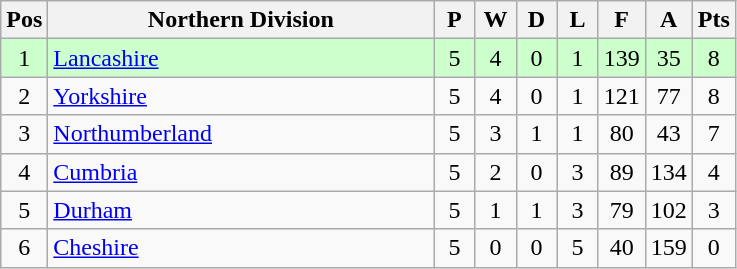<table class="wikitable" style="font-size: 100%">
<tr>
<th width=20>Pos</th>
<th width=250>Northern Division</th>
<th width=20>P</th>
<th width=20>W</th>
<th width=20>D</th>
<th width=20>L</th>
<th width=20>F</th>
<th width=20>A</th>
<th width=20>Pts</th>
</tr>
<tr align=center style="background: #CCFFCC;">
<td>1</td>
<td align="left"><a href='#'>Lancashire</a></td>
<td>5</td>
<td>4</td>
<td>0</td>
<td>1</td>
<td>139</td>
<td>35</td>
<td>8</td>
</tr>
<tr align=center>
<td>2</td>
<td align="left"><a href='#'>Yorkshire</a></td>
<td>5</td>
<td>4</td>
<td>0</td>
<td>1</td>
<td>121</td>
<td>77</td>
<td>8</td>
</tr>
<tr align=center>
<td>3</td>
<td align="left"><a href='#'>Northumberland</a></td>
<td>5</td>
<td>3</td>
<td>1</td>
<td>1</td>
<td>80</td>
<td>43</td>
<td>7</td>
</tr>
<tr align=center>
<td>4</td>
<td align="left"><a href='#'>Cumbria</a></td>
<td>5</td>
<td>2</td>
<td>0</td>
<td>3</td>
<td>89</td>
<td>134</td>
<td>4</td>
</tr>
<tr align=center>
<td>5</td>
<td align="left"><a href='#'>Durham</a></td>
<td>5</td>
<td>1</td>
<td>1</td>
<td>3</td>
<td>79</td>
<td>102</td>
<td>3</td>
</tr>
<tr align=center>
<td>6</td>
<td align="left"><a href='#'>Cheshire</a></td>
<td>5</td>
<td>0</td>
<td>0</td>
<td>5</td>
<td>40</td>
<td>159</td>
<td>0</td>
</tr>
</table>
